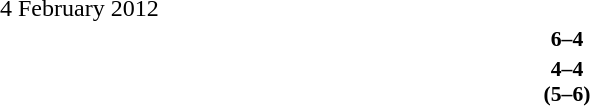<table width=100% cellspacing=1>
<tr>
<th width=25%></th>
<th width=10%></th>
<th></th>
</tr>
<tr>
<td>4 February 2012</td>
</tr>
<tr style=font-size:90%>
<td align=right><strong></strong></td>
<td align=center><strong>6–4</strong></td>
<td><strong></strong></td>
</tr>
<tr style=font-size:90%>
<td align=right><strong></strong></td>
<td align=center><strong>4–4 <br>(5–6)</strong></td>
<td><strong></strong></td>
</tr>
</table>
